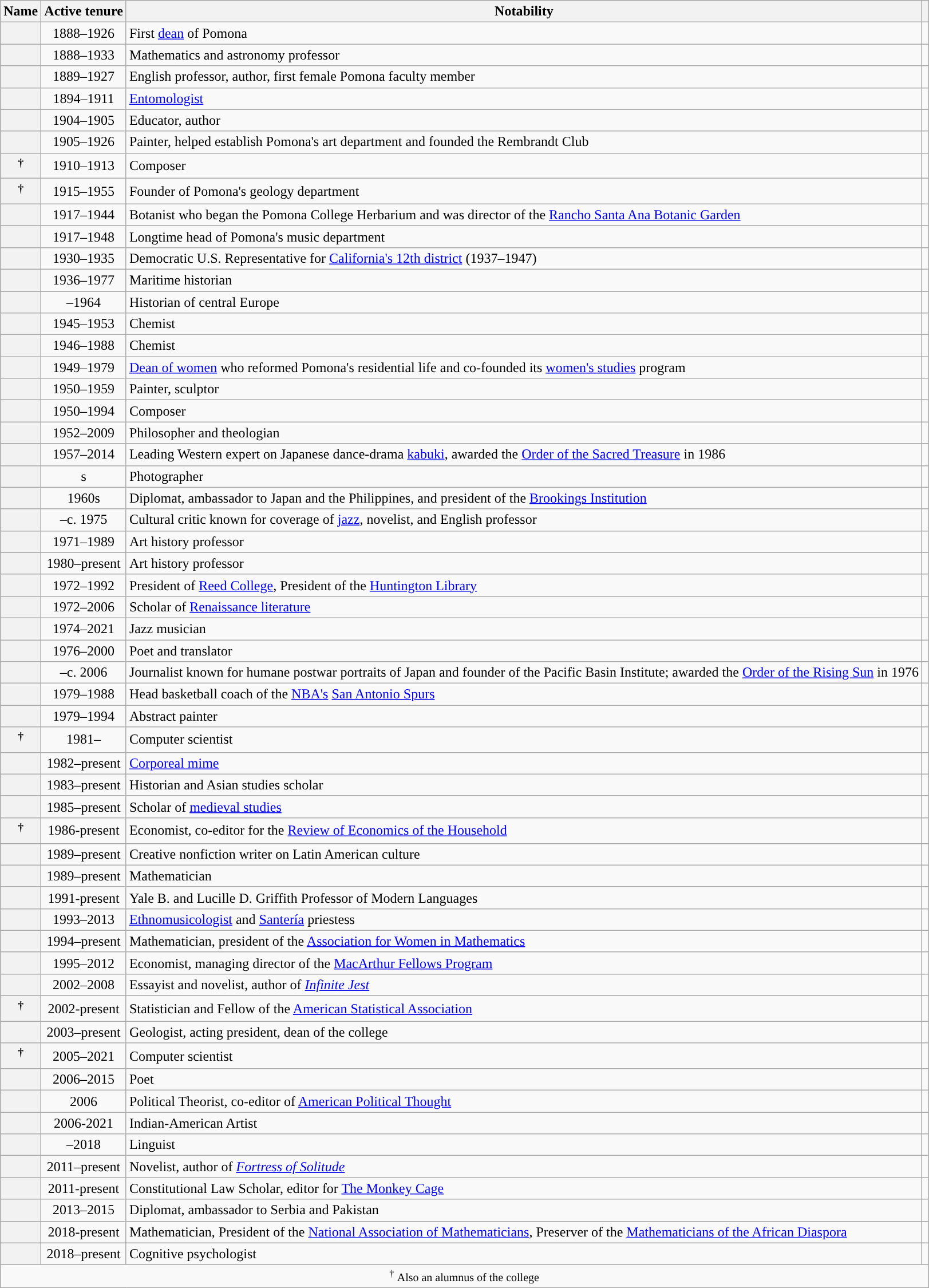<table class="wikitable sortable plainrowheaders" style="text-align:center; border:2px solid #">
<tr>
<th scope="col">Name</th>
<th scope="col">Active tenure</th>
<th scope="col">Notability</th>
<th scope="col"></th>
</tr>
<tr>
<th scope="row"></th>
<td>1888–1926</td>
<td style="text-align:left;">First <a href='#'>dean</a> of Pomona</td>
<td></td>
</tr>
<tr>
<th scope="row"></th>
<td>1888–1933</td>
<td style="text-align:left;">Mathematics and astronomy professor</td>
<td></td>
</tr>
<tr>
<th scope="row"></th>
<td>1889–1927</td>
<td style="text-align:left;">English professor, author, first female Pomona faculty member</td>
<td></td>
</tr>
<tr>
<th scope="row"></th>
<td>1894–1911</td>
<td style="text-align:left;"><a href='#'>Entomologist</a></td>
<td></td>
</tr>
<tr>
<th scope="row"></th>
<td>1904–1905</td>
<td style="text-align:left;">Educator, author</td>
<td></td>
</tr>
<tr>
<th scope="row"></th>
<td>1905–1926</td>
<td style="text-align:left;">Painter, helped establish Pomona's art department and founded the Rembrandt Club</td>
<td></td>
</tr>
<tr>
<th scope="row"><sup>†</sup></th>
<td>1910–1913</td>
<td style="text-align:left;">Composer</td>
<td></td>
</tr>
<tr>
<th scope="row"><sup>†</sup></th>
<td>1915–1955</td>
<td style="text-align:left;">Founder of Pomona's geology department</td>
<td></td>
</tr>
<tr>
<th scope="row"></th>
<td>1917–1944</td>
<td style="text-align:left;">Botanist who began the Pomona College Herbarium and was director of the <a href='#'>Rancho Santa Ana Botanic Garden</a></td>
<td></td>
</tr>
<tr>
<th scope="row"></th>
<td>1917–1948</td>
<td style="text-align:left;">Longtime head of Pomona's music department</td>
<td></td>
</tr>
<tr>
<th scope="row"></th>
<td>1930–1935</td>
<td style="text-align:left;">Democratic U.S. Representative for <a href='#'>California's 12th district</a> (1937–1947)</td>
<td></td>
</tr>
<tr>
<th scope="row"></th>
<td>1936–1977</td>
<td style="text-align:left;">Maritime historian</td>
<td></td>
</tr>
<tr>
<th scope="row"></th>
<td>–1964</td>
<td style="text-align:left;">Historian of central Europe</td>
<td></td>
</tr>
<tr>
<th scope="row"></th>
<td>1945–1953</td>
<td style="text-align:left;">Chemist</td>
<td></td>
</tr>
<tr>
<th scope="row"></th>
<td>1946–1988</td>
<td style="text-align:left;">Chemist</td>
<td></td>
</tr>
<tr>
<th scope="row"></th>
<td>1949–1979</td>
<td style="text-align:left;"><a href='#'>Dean of women</a> who reformed Pomona's residential life and co-founded its <a href='#'>women's studies</a> program</td>
<td></td>
</tr>
<tr>
<th scope="row"></th>
<td>1950–1959</td>
<td style="text-align:left;">Painter, sculptor</td>
<td></td>
</tr>
<tr>
<th scope="row"></th>
<td>1950–1994</td>
<td style="text-align:left;">Composer</td>
<td></td>
</tr>
<tr>
<th scope="row"></th>
<td>1952–2009</td>
<td style="text-align:left;">Philosopher and theologian</td>
<td></td>
</tr>
<tr>
<th scope="row"></th>
<td>1957–2014</td>
<td style="text-align:left;">Leading Western expert on Japanese dance-drama <a href='#'>kabuki</a>, awarded the <a href='#'>Order of the Sacred Treasure</a> in 1986</td>
<td></td>
</tr>
<tr>
<th scope="row"></th>
<td>s</td>
<td style="text-align:left;">Photographer</td>
<td></td>
</tr>
<tr>
<th scope="row"></th>
<td>1960s</td>
<td style="text-align:left;">Diplomat, ambassador to Japan and the Philippines, and president of the <a href='#'>Brookings Institution</a></td>
<td></td>
</tr>
<tr>
<th scope="row"></th>
<td>–c. 1975</td>
<td style="text-align:left;">Cultural critic known for coverage of <a href='#'>jazz</a>, novelist, and English professor</td>
<td></td>
</tr>
<tr>
<th scope="row"></th>
<td>1971–1989</td>
<td style="text-align:left;">Art history professor</td>
<td></td>
</tr>
<tr>
<th scope="row"></th>
<td>1980–present</td>
<td style="text-align:left;">Art history professor</td>
<td></td>
</tr>
<tr>
<th scope="row"></th>
<td>1972–1992</td>
<td style="text-align:left;">President of <a href='#'>Reed College</a>, President of the <a href='#'>Huntington Library</a></td>
<td></td>
</tr>
<tr>
<th scope="row"></th>
<td>1972–2006</td>
<td style="text-align:left;">Scholar of <a href='#'>Renaissance literature</a></td>
<td></td>
</tr>
<tr>
<th scope="row"></th>
<td>1974–2021</td>
<td style="text-align:left;">Jazz musician</td>
<td></td>
</tr>
<tr>
<th scope="row"></th>
<td>1976–2000</td>
<td style="text-align:left;">Poet and translator</td>
<td></td>
</tr>
<tr>
<th scope="row"></th>
<td>–c. 2006</td>
<td style="text-align:left;">Journalist known for humane postwar portraits of Japan and founder of the Pacific Basin Institute; awarded the <a href='#'>Order of the Rising Sun</a> in 1976</td>
<td></td>
</tr>
<tr>
<th scope="row"></th>
<td>1979–1988</td>
<td style="text-align:left;">Head basketball coach of the <a href='#'>NBA's</a> <a href='#'>San Antonio Spurs</a></td>
<td></td>
</tr>
<tr>
<th scope="row"></th>
<td>1979–1994</td>
<td style="text-align:left;">Abstract painter</td>
<td></td>
</tr>
<tr>
<th scope="row"><sup>†</sup></th>
<td>1981–</td>
<td style="text-align:left;">Computer scientist</td>
<td></td>
</tr>
<tr>
<th scope="row"></th>
<td>1982–present</td>
<td style="text-align:left;"><a href='#'>Corporeal mime</a></td>
<td></td>
</tr>
<tr>
<th scope="row"></th>
<td>1983–present</td>
<td style="text-align:left;">Historian and Asian studies scholar</td>
<td></td>
</tr>
<tr>
<th scope="row"></th>
<td>1985–present</td>
<td style="text-align:left;">Scholar of <a href='#'>medieval studies</a></td>
<td></td>
</tr>
<tr>
<th scope="row"><sup>†</sup></th>
<td>1986-present</td>
<td style="text-align:left;">Economist, co-editor for the <a href='#'>Review of Economics of the Household</a></td>
<td></td>
</tr>
<tr>
<th scope="row"></th>
<td>1989–present</td>
<td style="text-align:left;">Creative nonfiction writer on Latin American culture</td>
<td></td>
</tr>
<tr>
<th scope="row"></th>
<td>1989–present</td>
<td style="text-align:left;">Mathematician</td>
<td></td>
</tr>
<tr>
<th scope="row"></th>
<td>1991-present</td>
<td style="text-align:left;">Yale B. and Lucille D. Griffith Professor of Modern Languages</td>
<td></td>
</tr>
<tr>
<th scope="row"></th>
<td>1993–2013</td>
<td style="text-align:left;"><a href='#'>Ethnomusicologist</a> and <a href='#'>Santería</a> priestess</td>
<td></td>
</tr>
<tr>
<th scope="row"></th>
<td>1994–present</td>
<td style="text-align:left;">Mathematician, president of the <a href='#'>Association for Women in Mathematics</a></td>
<td></td>
</tr>
<tr>
<th scope="row"></th>
<td>1995–2012</td>
<td style="text-align:left;">Economist, managing director of the <a href='#'>MacArthur Fellows Program</a></td>
<td></td>
</tr>
<tr>
<th scope="row"></th>
<td>2002–2008</td>
<td style="text-align:left;">Essayist and novelist, author of <em><a href='#'>Infinite Jest</a></em></td>
<td></td>
</tr>
<tr>
<th scope="row"><sup>†</sup></th>
<td>2002-present</td>
<td style="text-align:left;">Statistician and Fellow of the <a href='#'>American Statistical Association</a></td>
<td></td>
</tr>
<tr>
<th scope="row"></th>
<td>2003–present</td>
<td style="text-align:left;">Geologist, acting president, dean of the college</td>
<td></td>
</tr>
<tr>
<th scope="row"><sup>†</sup></th>
<td>2005–2021</td>
<td style="text-align:left;">Computer scientist</td>
<td></td>
</tr>
<tr>
<th scope="row"></th>
<td>2006–2015</td>
<td style="text-align:left;">Poet</td>
<td></td>
</tr>
<tr>
<th scope="row"></th>
<td>2006</td>
<td style="text-align:left;">Political Theorist, co-editor of <a href='#'>American Political Thought</a></td>
<td></td>
</tr>
<tr>
<th scope="row"></th>
<td>2006-2021</td>
<td style="text-align:left;">Indian-American Artist</td>
<td></td>
</tr>
<tr>
<th scope="row"></th>
<td>–2018</td>
<td style="text-align:left;">Linguist</td>
<td></td>
</tr>
<tr>
<th scope="row"></th>
<td>2011–present</td>
<td style="text-align:left;">Novelist, author of <em><a href='#'>Fortress of Solitude</a></em></td>
<td></td>
</tr>
<tr>
<th scope="row"></th>
<td>2011-present</td>
<td style="text-align:left;">Constitutional Law Scholar, editor for <a href='#'>The Monkey Cage</a></td>
<td></td>
</tr>
<tr>
<th scope="row"></th>
<td>2013–2015</td>
<td style="text-align:left;">Diplomat, ambassador to Serbia and Pakistan</td>
<td></td>
</tr>
<tr>
<th scope="row"></th>
<td>2018-present</td>
<td style="text-align:left;">Mathematician, President of the <a href='#'>National Association of Mathematicians</a>, Preserver of the <a href='#'>Mathematicians of the African Diaspora</a></td>
<td></td>
</tr>
<tr>
<th scope="row"></th>
<td>2018–present</td>
<td style="text-align:left;">Cognitive psychologist</td>
<td></td>
</tr>
<tr class="sortbottom">
<td colspan="4"><small><sup>†</sup> Also an alumnus of the college</small></td>
</tr>
</table>
